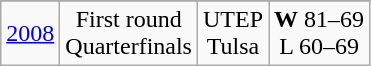<table class="wikitable">
<tr>
</tr>
<tr style="text-align:center;">
<td><a href='#'>2008</a></td>
<td>First round<br>Quarterfinals</td>
<td>UTEP<br>Tulsa</td>
<td><strong>W</strong> 81–69<br>L 60–69</td>
</tr>
</table>
